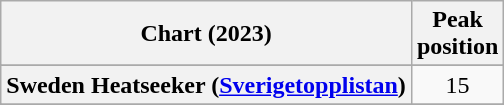<table class="wikitable sortable plainrowheaders" style="text-align:center">
<tr>
<th scope="col">Chart (2023)</th>
<th scope="col">Peak<br>position</th>
</tr>
<tr>
</tr>
<tr>
</tr>
<tr>
</tr>
<tr>
</tr>
<tr>
</tr>
<tr>
<th scope="row">Sweden Heatseeker (<a href='#'>Sverigetopplistan</a>)</th>
<td>15</td>
</tr>
<tr>
</tr>
<tr>
</tr>
<tr>
</tr>
<tr>
</tr>
</table>
